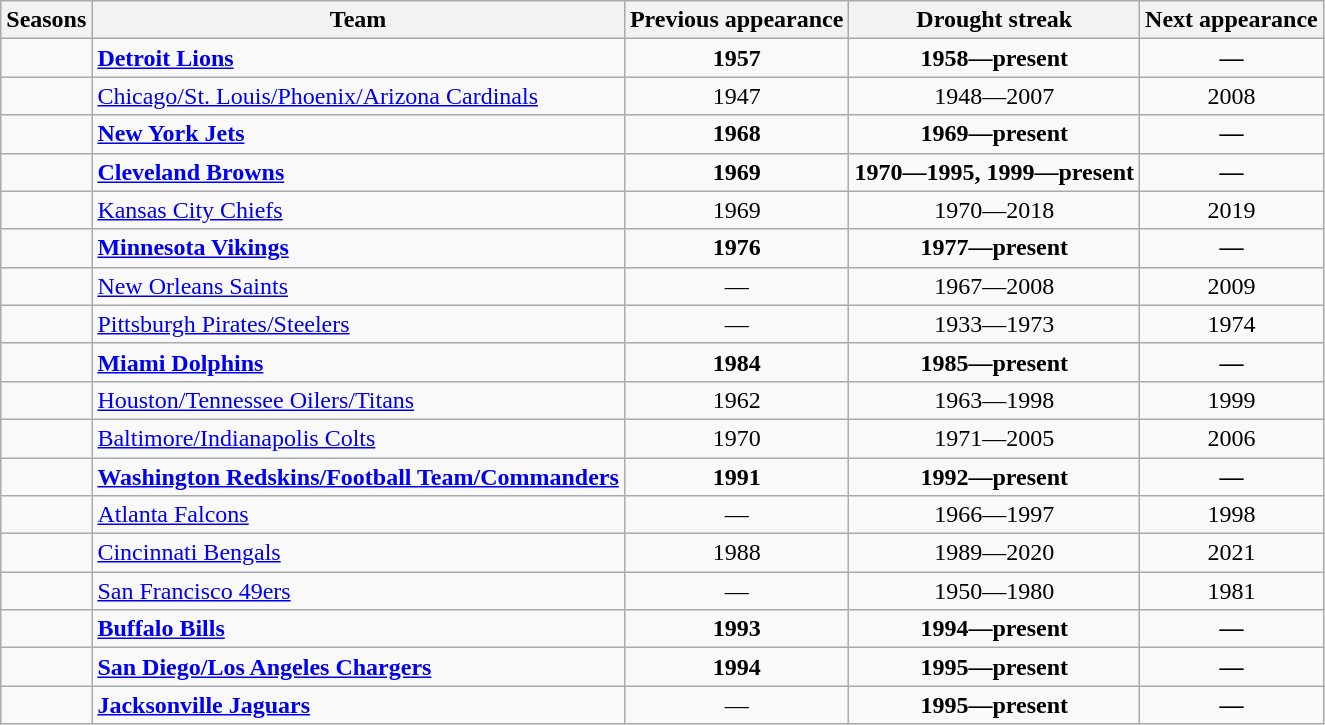<table class="wikitable sortable">
<tr>
<th>Seasons </th>
<th>Team</th>
<th>Previous appearance</th>
<th>Drought streak</th>
<th>Next appearance</th>
</tr>
<tr>
<td align="center"><strong></strong></td>
<td><strong><a href='#'>Detroit Lions</a></strong></td>
<td align="center"><strong>1957</strong></td>
<td align="center"><strong>1958—present</strong></td>
<td align="center"><strong>—</strong></td>
</tr>
<tr>
<td align="center"></td>
<td><a href='#'>Chicago/St. Louis/Phoenix/Arizona Cardinals</a></td>
<td align="center">1947</td>
<td align="center">1948—2007</td>
<td align="center">2008</td>
</tr>
<tr>
<td align="center"><strong></strong></td>
<td><strong><a href='#'>New York Jets</a></strong></td>
<td align="center"><strong>1968</strong></td>
<td align="center"><strong>1969—present</strong></td>
<td align="center"><strong>—</strong></td>
</tr>
<tr>
<td align="center"><strong></strong></td>
<td><strong><a href='#'>Cleveland Browns</a></strong></td>
<td align="center"><strong>1969</strong></td>
<td align="center"><strong>1970—1995, 1999—present</strong></td>
<td align="center"><strong>—</strong></td>
</tr>
<tr>
<td align="center"></td>
<td><a href='#'>Kansas City Chiefs</a></td>
<td align="center">1969</td>
<td align="center">1970—2018</td>
<td align="center">2019</td>
</tr>
<tr>
<td align="center"><strong></strong></td>
<td><strong><a href='#'>Minnesota Vikings</a></strong></td>
<td align="center"><strong>1976</strong></td>
<td align="center"><strong>1977—present</strong></td>
<td align="center"><strong>—</strong></td>
</tr>
<tr>
<td align="center"></td>
<td><a href='#'>New Orleans Saints</a></td>
<td align="center">—</td>
<td align="center">1967—2008</td>
<td align="center">2009</td>
</tr>
<tr>
<td align="center"></td>
<td><a href='#'>Pittsburgh Pirates/Steelers</a></td>
<td align="center">—</td>
<td align="center">1933—1973</td>
<td align="center">1974</td>
</tr>
<tr>
<td align="center"><strong></strong></td>
<td><strong><a href='#'>Miami Dolphins</a></strong></td>
<td align="center"><strong>1984</strong></td>
<td align="center"><strong>1985—present</strong></td>
<td align="center"><strong>—</strong></td>
</tr>
<tr>
<td align="center"></td>
<td><a href='#'>Houston/Tennessee Oilers/Titans</a></td>
<td align="center">1962</td>
<td align="center">1963—1998</td>
<td align="center">1999</td>
</tr>
<tr>
<td align="center"></td>
<td><a href='#'>Baltimore/Indianapolis Colts</a></td>
<td align="center">1970</td>
<td align="center">1971—2005</td>
<td align="center">2006</td>
</tr>
<tr>
<td align="center"><strong></strong></td>
<td><strong><a href='#'>Washington Redskins/Football Team/Commanders</a></strong></td>
<td align="center"><strong>1991</strong></td>
<td align="center"><strong>1992—present</strong></td>
<td align="center"><strong>—</strong></td>
</tr>
<tr>
<td align="center"></td>
<td><a href='#'>Atlanta Falcons</a></td>
<td align="center">—</td>
<td align="center">1966—1997</td>
<td align="center">1998</td>
</tr>
<tr>
<td align="center"></td>
<td><a href='#'>Cincinnati Bengals</a></td>
<td align="center">1988</td>
<td align="center">1989—2020</td>
<td align="center">2021</td>
</tr>
<tr>
<td align="center"></td>
<td><a href='#'>San Francisco 49ers</a></td>
<td align="center">—</td>
<td align="center">1950—1980</td>
<td align="center">1981</td>
</tr>
<tr>
<td align="center "><strong></strong></td>
<td><strong><a href='#'>Buffalo Bills</a></strong></td>
<td align = center><strong>1993</strong></td>
<td align = center><strong>1994—present</strong></td>
<td align= center><strong>—</strong></td>
</tr>
<tr>
<td align="center "><strong></strong></td>
<td><strong><a href='#'> San Diego/Los Angeles Chargers</a></strong></td>
<td align = center><strong>1994</strong></td>
<td align = center><strong>1995—present</strong></td>
<td align= center><strong>—</strong></td>
</tr>
<tr>
<td align="center "><strong></strong></td>
<td><strong><a href='#'>Jacksonville Jaguars</a></strong></td>
<td align = center>—</td>
<td align = center><strong>1995—present</strong></td>
<td align= center><strong>—</strong></td>
</tr>
</table>
